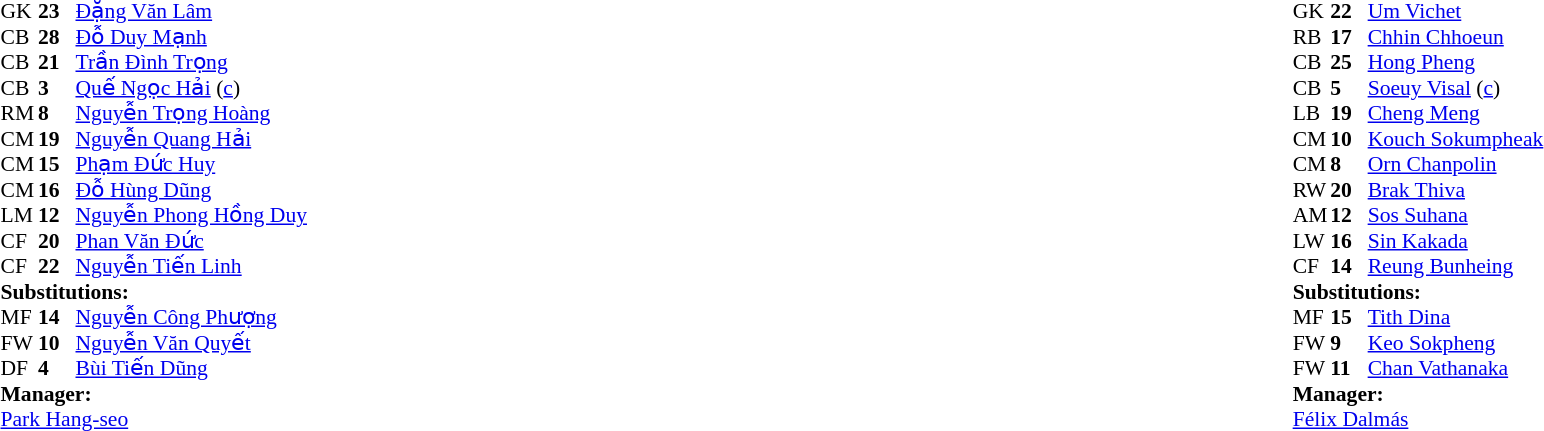<table width="100%">
<tr>
<td valign="top" width="40%"><br><table style="font-size:90%;" cellspacing="0" cellpadding="0">
<tr>
<th width="25"></th>
<th width="25"></th>
</tr>
<tr>
<td>GK</td>
<td><strong>23</strong></td>
<td><a href='#'>Đặng Văn Lâm</a></td>
</tr>
<tr>
<td>CB</td>
<td><strong>28</strong></td>
<td><a href='#'>Đỗ Duy Mạnh</a></td>
</tr>
<tr>
<td>CB</td>
<td><strong>21</strong></td>
<td><a href='#'>Trần Đình Trọng</a></td>
</tr>
<tr>
<td>CB</td>
<td><strong>3</strong></td>
<td><a href='#'>Quế Ngọc Hải</a> (<a href='#'>c</a>)</td>
<td></td>
<td></td>
</tr>
<tr>
<td>RM</td>
<td><strong>8</strong></td>
<td><a href='#'>Nguyễn Trọng Hoàng</a></td>
<td></td>
<td></td>
</tr>
<tr>
<td>CM</td>
<td><strong>19</strong></td>
<td><a href='#'>Nguyễn Quang Hải</a></td>
</tr>
<tr>
<td>CM</td>
<td><strong>15</strong></td>
<td><a href='#'>Phạm Đức Huy</a></td>
</tr>
<tr>
<td>CM</td>
<td><strong>16</strong></td>
<td><a href='#'>Đỗ Hùng Dũng</a></td>
</tr>
<tr>
<td>LM</td>
<td><strong>12</strong></td>
<td><a href='#'>Nguyễn Phong Hồng Duy</a></td>
</tr>
<tr>
<td>CF</td>
<td><strong>20</strong></td>
<td><a href='#'>Phan Văn Đức</a></td>
<td></td>
<td></td>
</tr>
<tr>
<td>CF</td>
<td><strong>22</strong></td>
<td><a href='#'>Nguyễn Tiến Linh</a></td>
</tr>
<tr>
<td colspan=3><strong>Substitutions:</strong></td>
</tr>
<tr>
<td>MF</td>
<td><strong>14</strong></td>
<td><a href='#'>Nguyễn Công Phượng</a></td>
<td></td>
<td></td>
</tr>
<tr>
<td>FW</td>
<td><strong>10</strong></td>
<td><a href='#'>Nguyễn Văn Quyết</a></td>
<td></td>
<td></td>
</tr>
<tr>
<td>DF</td>
<td><strong>4</strong></td>
<td><a href='#'>Bùi Tiến Dũng</a></td>
<td></td>
<td></td>
</tr>
<tr>
<td colspan=3><strong>Manager:</strong></td>
</tr>
<tr>
<td colspan=4> <a href='#'>Park Hang-seo</a></td>
</tr>
</table>
</td>
<td valign="top"></td>
<td valign="top" width="50%"><br><table style="font-size:90%;" cellspacing="0" cellpadding="0" align="center">
<tr>
<th width=25></th>
<th width=25></th>
</tr>
<tr>
<td>GK</td>
<td><strong>22</strong></td>
<td><a href='#'>Um Vichet</a></td>
</tr>
<tr>
<td>RB</td>
<td><strong>17</strong></td>
<td><a href='#'>Chhin Chhoeun</a></td>
</tr>
<tr>
<td>CB</td>
<td><strong>25</strong></td>
<td><a href='#'>Hong Pheng</a></td>
<td></td>
</tr>
<tr>
<td>CB</td>
<td><strong>5</strong></td>
<td><a href='#'>Soeuy Visal</a> (<a href='#'>c</a>)</td>
</tr>
<tr>
<td>LB</td>
<td><strong>19</strong></td>
<td><a href='#'>Cheng Meng</a></td>
</tr>
<tr>
<td>CM</td>
<td><strong>10</strong></td>
<td><a href='#'>Kouch Sokumpheak</a></td>
<td></td>
<td></td>
</tr>
<tr>
<td>CM</td>
<td><strong>8</strong></td>
<td><a href='#'>Orn Chanpolin</a></td>
<td></td>
<td></td>
</tr>
<tr>
<td>RW</td>
<td><strong>20</strong></td>
<td><a href='#'>Brak Thiva</a></td>
<td></td>
<td></td>
</tr>
<tr>
<td>AM</td>
<td><strong>12</strong></td>
<td><a href='#'>Sos Suhana</a></td>
</tr>
<tr>
<td>LW</td>
<td><strong>16</strong></td>
<td><a href='#'>Sin Kakada</a></td>
</tr>
<tr>
<td>CF</td>
<td><strong>14</strong></td>
<td><a href='#'>Reung Bunheing</a></td>
<td></td>
</tr>
<tr>
<td colspan=3><strong>Substitutions:</strong></td>
</tr>
<tr>
<td>MF</td>
<td><strong>15</strong></td>
<td><a href='#'>Tith Dina</a></td>
<td></td>
<td></td>
</tr>
<tr>
<td>FW</td>
<td><strong>9</strong></td>
<td><a href='#'>Keo Sokpheng</a></td>
<td></td>
<td></td>
</tr>
<tr>
<td>FW</td>
<td><strong>11</strong></td>
<td><a href='#'>Chan Vathanaka</a></td>
<td></td>
<td></td>
</tr>
<tr>
<td colspan=3><strong>Manager:</strong></td>
</tr>
<tr>
<td colspan=4> <a href='#'>Félix Dalmás</a></td>
</tr>
</table>
</td>
</tr>
</table>
